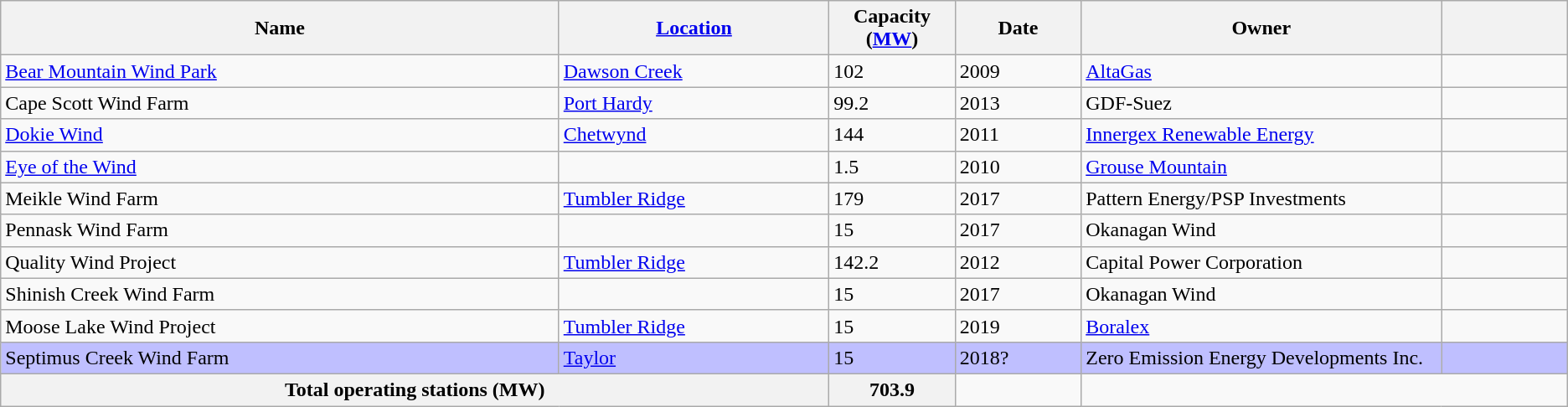<table class="wikitable sortable">
<tr>
<th width="31%">Name</th>
<th width="15%"><a href='#'>Location</a></th>
<th width="7%" data-sort-type="number">Capacity (<a href='#'>MW</a>)</th>
<th width="7%">Date</th>
<th width="20%">Owner</th>
<th width="7%"></th>
</tr>
<tr>
<td><a href='#'>Bear Mountain Wind Park</a></td>
<td><a href='#'>Dawson Creek</a></td>
<td>102</td>
<td>2009</td>
<td><a href='#'>AltaGas</a></td>
<td></td>
</tr>
<tr>
<td>Cape Scott Wind Farm</td>
<td><a href='#'>Port Hardy</a></td>
<td>99.2</td>
<td>2013</td>
<td>GDF-Suez</td>
<td></td>
</tr>
<tr>
<td><a href='#'>Dokie Wind</a></td>
<td><a href='#'>Chetwynd</a></td>
<td>144</td>
<td>2011</td>
<td><a href='#'>Innergex Renewable Energy</a></td>
<td></td>
</tr>
<tr>
<td><a href='#'>Eye of the Wind</a></td>
<td></td>
<td>1.5</td>
<td>2010</td>
<td><a href='#'>Grouse Mountain</a></td>
<td></td>
</tr>
<tr>
<td>Meikle Wind Farm</td>
<td><a href='#'>Tumbler Ridge</a></td>
<td>179</td>
<td>2017</td>
<td>Pattern Energy/PSP Investments</td>
<td></td>
</tr>
<tr>
<td>Pennask Wind Farm</td>
<td></td>
<td>15</td>
<td>2017</td>
<td>Okanagan Wind</td>
<td></td>
</tr>
<tr>
<td>Quality Wind Project</td>
<td><a href='#'>Tumbler Ridge</a></td>
<td>142.2</td>
<td>2012</td>
<td>Capital Power Corporation</td>
<td></td>
</tr>
<tr>
<td>Shinish Creek Wind Farm</td>
<td></td>
<td>15</td>
<td>2017</td>
<td>Okanagan Wind</td>
<td></td>
</tr>
<tr>
<td>Moose Lake Wind Project</td>
<td><a href='#'>Tumbler Ridge</a></td>
<td>15</td>
<td>2019</td>
<td><a href='#'>Boralex</a></td>
<td></td>
</tr>
<tr bgcolor="#BFBFFF">
<td>Septimus Creek Wind Farm</td>
<td><a href='#'>Taylor</a></td>
<td>15</td>
<td>2018?</td>
<td>Zero Emission Energy Developments Inc.</td>
<td></td>
</tr>
<tr class="sortbottom">
<th colspan=2>Total operating stations (MW)</th>
<th>703.9</th>
<td></td>
</tr>
</table>
